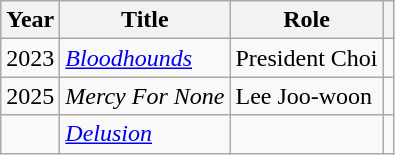<table class="wikitable sortable" border="1">
<tr>
<th>Year</th>
<th>Title</th>
<th>Role</th>
<th class="unsortable"></th>
</tr>
<tr>
<td>2023</td>
<td><em><a href='#'>Bloodhounds</a></em></td>
<td>President Choi</td>
<td style="text-align:center"></td>
</tr>
<tr>
<td>2025</td>
<td><em>Mercy For None</em></td>
<td>Lee Joo-woon</td>
<td style="text-align:center"></td>
</tr>
<tr>
<td></td>
<td><em><a href='#'>Delusion</a></em></td>
<td></td>
<td></td>
</tr>
</table>
